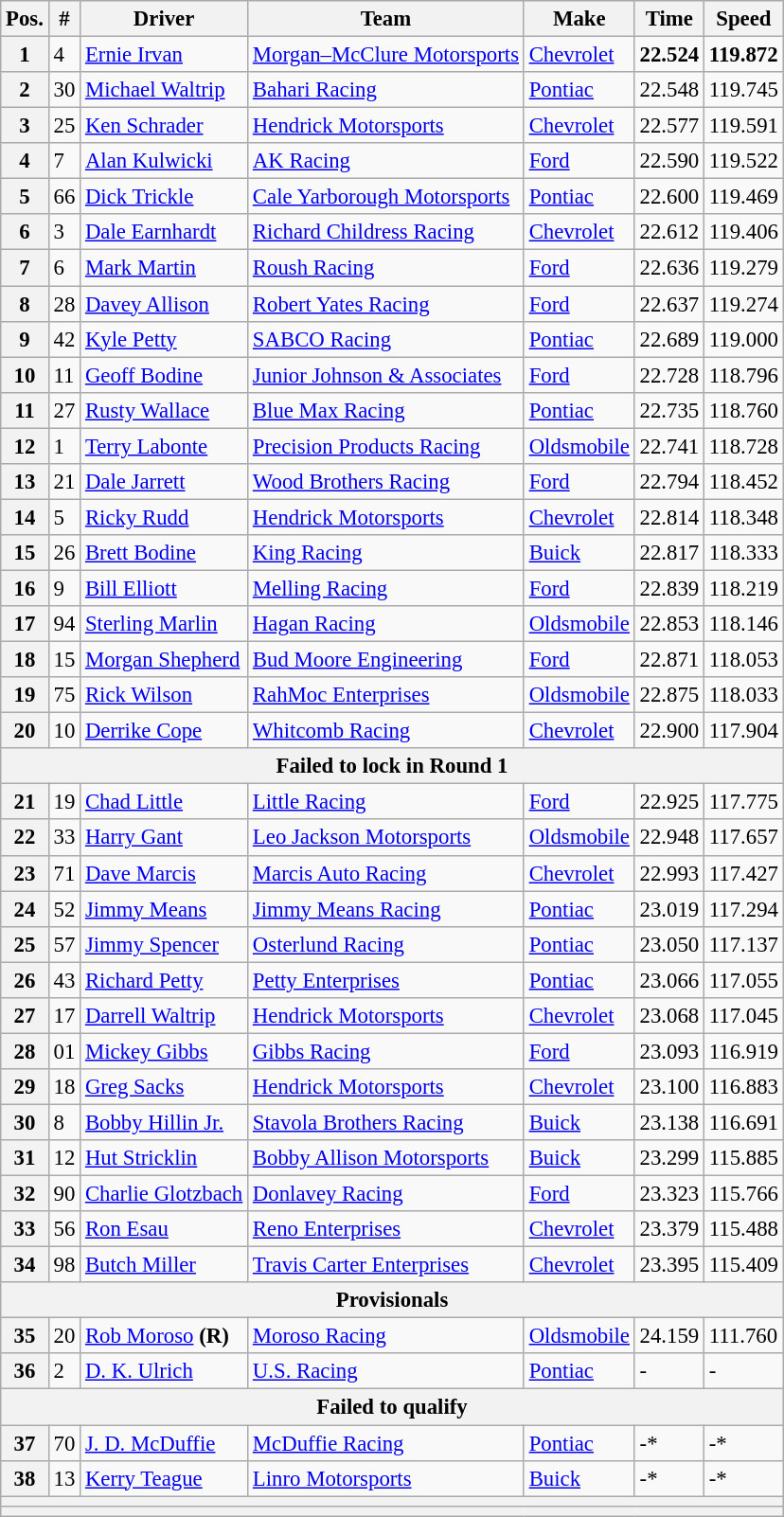<table class="wikitable" style="font-size:95%">
<tr>
<th>Pos.</th>
<th>#</th>
<th>Driver</th>
<th>Team</th>
<th>Make</th>
<th>Time</th>
<th>Speed</th>
</tr>
<tr>
<th>1</th>
<td>4</td>
<td><a href='#'>Ernie Irvan</a></td>
<td><a href='#'>Morgan–McClure Motorsports</a></td>
<td><a href='#'>Chevrolet</a></td>
<td><strong>22.524</strong></td>
<td><strong>119.872</strong></td>
</tr>
<tr>
<th>2</th>
<td>30</td>
<td><a href='#'>Michael Waltrip</a></td>
<td><a href='#'>Bahari Racing</a></td>
<td><a href='#'>Pontiac</a></td>
<td>22.548</td>
<td>119.745</td>
</tr>
<tr>
<th>3</th>
<td>25</td>
<td><a href='#'>Ken Schrader</a></td>
<td><a href='#'>Hendrick Motorsports</a></td>
<td><a href='#'>Chevrolet</a></td>
<td>22.577</td>
<td>119.591</td>
</tr>
<tr>
<th>4</th>
<td>7</td>
<td><a href='#'>Alan Kulwicki</a></td>
<td><a href='#'>AK Racing</a></td>
<td><a href='#'>Ford</a></td>
<td>22.590</td>
<td>119.522</td>
</tr>
<tr>
<th>5</th>
<td>66</td>
<td><a href='#'>Dick Trickle</a></td>
<td><a href='#'>Cale Yarborough Motorsports</a></td>
<td><a href='#'>Pontiac</a></td>
<td>22.600</td>
<td>119.469</td>
</tr>
<tr>
<th>6</th>
<td>3</td>
<td><a href='#'>Dale Earnhardt</a></td>
<td><a href='#'>Richard Childress Racing</a></td>
<td><a href='#'>Chevrolet</a></td>
<td>22.612</td>
<td>119.406</td>
</tr>
<tr>
<th>7</th>
<td>6</td>
<td><a href='#'>Mark Martin</a></td>
<td><a href='#'>Roush Racing</a></td>
<td><a href='#'>Ford</a></td>
<td>22.636</td>
<td>119.279</td>
</tr>
<tr>
<th>8</th>
<td>28</td>
<td><a href='#'>Davey Allison</a></td>
<td><a href='#'>Robert Yates Racing</a></td>
<td><a href='#'>Ford</a></td>
<td>22.637</td>
<td>119.274</td>
</tr>
<tr>
<th>9</th>
<td>42</td>
<td><a href='#'>Kyle Petty</a></td>
<td><a href='#'>SABCO Racing</a></td>
<td><a href='#'>Pontiac</a></td>
<td>22.689</td>
<td>119.000</td>
</tr>
<tr>
<th>10</th>
<td>11</td>
<td><a href='#'>Geoff Bodine</a></td>
<td><a href='#'>Junior Johnson & Associates</a></td>
<td><a href='#'>Ford</a></td>
<td>22.728</td>
<td>118.796</td>
</tr>
<tr>
<th>11</th>
<td>27</td>
<td><a href='#'>Rusty Wallace</a></td>
<td><a href='#'>Blue Max Racing</a></td>
<td><a href='#'>Pontiac</a></td>
<td>22.735</td>
<td>118.760</td>
</tr>
<tr>
<th>12</th>
<td>1</td>
<td><a href='#'>Terry Labonte</a></td>
<td><a href='#'>Precision Products Racing</a></td>
<td><a href='#'>Oldsmobile</a></td>
<td>22.741</td>
<td>118.728</td>
</tr>
<tr>
<th>13</th>
<td>21</td>
<td><a href='#'>Dale Jarrett</a></td>
<td><a href='#'>Wood Brothers Racing</a></td>
<td><a href='#'>Ford</a></td>
<td>22.794</td>
<td>118.452</td>
</tr>
<tr>
<th>14</th>
<td>5</td>
<td><a href='#'>Ricky Rudd</a></td>
<td><a href='#'>Hendrick Motorsports</a></td>
<td><a href='#'>Chevrolet</a></td>
<td>22.814</td>
<td>118.348</td>
</tr>
<tr>
<th>15</th>
<td>26</td>
<td><a href='#'>Brett Bodine</a></td>
<td><a href='#'>King Racing</a></td>
<td><a href='#'>Buick</a></td>
<td>22.817</td>
<td>118.333</td>
</tr>
<tr>
<th>16</th>
<td>9</td>
<td><a href='#'>Bill Elliott</a></td>
<td><a href='#'>Melling Racing</a></td>
<td><a href='#'>Ford</a></td>
<td>22.839</td>
<td>118.219</td>
</tr>
<tr>
<th>17</th>
<td>94</td>
<td><a href='#'>Sterling Marlin</a></td>
<td><a href='#'>Hagan Racing</a></td>
<td><a href='#'>Oldsmobile</a></td>
<td>22.853</td>
<td>118.146</td>
</tr>
<tr>
<th>18</th>
<td>15</td>
<td><a href='#'>Morgan Shepherd</a></td>
<td><a href='#'>Bud Moore Engineering</a></td>
<td><a href='#'>Ford</a></td>
<td>22.871</td>
<td>118.053</td>
</tr>
<tr>
<th>19</th>
<td>75</td>
<td><a href='#'>Rick Wilson</a></td>
<td><a href='#'>RahMoc Enterprises</a></td>
<td><a href='#'>Oldsmobile</a></td>
<td>22.875</td>
<td>118.033</td>
</tr>
<tr>
<th>20</th>
<td>10</td>
<td><a href='#'>Derrike Cope</a></td>
<td><a href='#'>Whitcomb Racing</a></td>
<td><a href='#'>Chevrolet</a></td>
<td>22.900</td>
<td>117.904</td>
</tr>
<tr>
<th colspan="7">Failed to lock in Round 1</th>
</tr>
<tr>
<th>21</th>
<td>19</td>
<td><a href='#'>Chad Little</a></td>
<td><a href='#'>Little Racing</a></td>
<td><a href='#'>Ford</a></td>
<td>22.925</td>
<td>117.775</td>
</tr>
<tr>
<th>22</th>
<td>33</td>
<td><a href='#'>Harry Gant</a></td>
<td><a href='#'>Leo Jackson Motorsports</a></td>
<td><a href='#'>Oldsmobile</a></td>
<td>22.948</td>
<td>117.657</td>
</tr>
<tr>
<th>23</th>
<td>71</td>
<td><a href='#'>Dave Marcis</a></td>
<td><a href='#'>Marcis Auto Racing</a></td>
<td><a href='#'>Chevrolet</a></td>
<td>22.993</td>
<td>117.427</td>
</tr>
<tr>
<th>24</th>
<td>52</td>
<td><a href='#'>Jimmy Means</a></td>
<td><a href='#'>Jimmy Means Racing</a></td>
<td><a href='#'>Pontiac</a></td>
<td>23.019</td>
<td>117.294</td>
</tr>
<tr>
<th>25</th>
<td>57</td>
<td><a href='#'>Jimmy Spencer</a></td>
<td><a href='#'>Osterlund Racing</a></td>
<td><a href='#'>Pontiac</a></td>
<td>23.050</td>
<td>117.137</td>
</tr>
<tr>
<th>26</th>
<td>43</td>
<td><a href='#'>Richard Petty</a></td>
<td><a href='#'>Petty Enterprises</a></td>
<td><a href='#'>Pontiac</a></td>
<td>23.066</td>
<td>117.055</td>
</tr>
<tr>
<th>27</th>
<td>17</td>
<td><a href='#'>Darrell Waltrip</a></td>
<td><a href='#'>Hendrick Motorsports</a></td>
<td><a href='#'>Chevrolet</a></td>
<td>23.068</td>
<td>117.045</td>
</tr>
<tr>
<th>28</th>
<td>01</td>
<td><a href='#'>Mickey Gibbs</a></td>
<td><a href='#'>Gibbs Racing</a></td>
<td><a href='#'>Ford</a></td>
<td>23.093</td>
<td>116.919</td>
</tr>
<tr>
<th>29</th>
<td>18</td>
<td><a href='#'>Greg Sacks</a></td>
<td><a href='#'>Hendrick Motorsports</a></td>
<td><a href='#'>Chevrolet</a></td>
<td>23.100</td>
<td>116.883</td>
</tr>
<tr>
<th>30</th>
<td>8</td>
<td><a href='#'>Bobby Hillin Jr.</a></td>
<td><a href='#'>Stavola Brothers Racing</a></td>
<td><a href='#'>Buick</a></td>
<td>23.138</td>
<td>116.691</td>
</tr>
<tr>
<th>31</th>
<td>12</td>
<td><a href='#'>Hut Stricklin</a></td>
<td><a href='#'>Bobby Allison Motorsports</a></td>
<td><a href='#'>Buick</a></td>
<td>23.299</td>
<td>115.885</td>
</tr>
<tr>
<th>32</th>
<td>90</td>
<td><a href='#'>Charlie Glotzbach</a></td>
<td><a href='#'>Donlavey Racing</a></td>
<td><a href='#'>Ford</a></td>
<td>23.323</td>
<td>115.766</td>
</tr>
<tr>
<th>33</th>
<td>56</td>
<td><a href='#'>Ron Esau</a></td>
<td><a href='#'>Reno Enterprises</a></td>
<td><a href='#'>Chevrolet</a></td>
<td>23.379</td>
<td>115.488</td>
</tr>
<tr>
<th>34</th>
<td>98</td>
<td><a href='#'>Butch Miller</a></td>
<td><a href='#'>Travis Carter Enterprises</a></td>
<td><a href='#'>Chevrolet</a></td>
<td>23.395</td>
<td>115.409</td>
</tr>
<tr>
<th colspan="7">Provisionals</th>
</tr>
<tr>
<th>35</th>
<td>20</td>
<td><a href='#'>Rob Moroso</a> <strong>(R)</strong></td>
<td><a href='#'>Moroso Racing</a></td>
<td><a href='#'>Oldsmobile</a></td>
<td>24.159</td>
<td>111.760</td>
</tr>
<tr>
<th>36</th>
<td>2</td>
<td><a href='#'>D. K. Ulrich</a></td>
<td><a href='#'>U.S. Racing</a></td>
<td><a href='#'>Pontiac</a></td>
<td>-</td>
<td>-</td>
</tr>
<tr>
<th colspan="7">Failed to qualify</th>
</tr>
<tr>
<th>37</th>
<td>70</td>
<td><a href='#'>J. D. McDuffie</a></td>
<td><a href='#'>McDuffie Racing</a></td>
<td><a href='#'>Pontiac</a></td>
<td>-*</td>
<td>-*</td>
</tr>
<tr>
<th>38</th>
<td>13</td>
<td><a href='#'>Kerry Teague</a></td>
<td><a href='#'>Linro Motorsports</a></td>
<td><a href='#'>Buick</a></td>
<td>-*</td>
<td>-*</td>
</tr>
<tr>
<th colspan="7"></th>
</tr>
<tr>
<th colspan="7"></th>
</tr>
</table>
